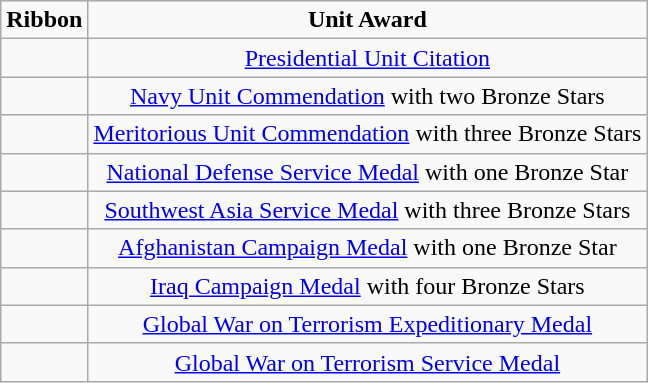<table class="wikitable" style="text-align:center; clear: center">
<tr>
<td><strong>Ribbon</strong></td>
<td><strong>Unit Award </strong></td>
</tr>
<tr>
<td></td>
<td><a href='#'>Presidential Unit Citation</a></td>
</tr>
<tr>
<td></td>
<td><a href='#'>Navy Unit Commendation</a> with two Bronze Stars</td>
</tr>
<tr>
<td></td>
<td><a href='#'>Meritorious Unit Commendation</a> with three Bronze Stars</td>
</tr>
<tr>
<td></td>
<td><a href='#'>National Defense Service Medal</a> with one Bronze Star</td>
</tr>
<tr>
<td></td>
<td><a href='#'>Southwest Asia Service Medal</a> with three Bronze Stars</td>
</tr>
<tr>
<td></td>
<td><a href='#'>Afghanistan Campaign Medal</a> with one Bronze Star</td>
</tr>
<tr>
<td></td>
<td><a href='#'>Iraq Campaign Medal</a> with four Bronze Stars</td>
</tr>
<tr>
<td></td>
<td><a href='#'>Global War on Terrorism Expeditionary Medal</a></td>
</tr>
<tr>
<td></td>
<td><a href='#'>Global War on Terrorism Service Medal</a></td>
</tr>
</table>
